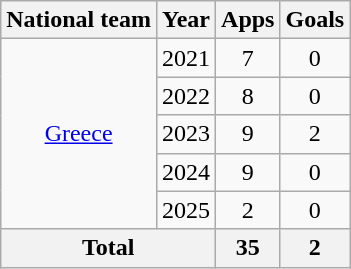<table class=wikitable style=text-align:center>
<tr>
<th>National team</th>
<th>Year</th>
<th>Apps</th>
<th>Goals</th>
</tr>
<tr>
<td rowspan="5"><a href='#'>Greece</a></td>
<td>2021</td>
<td>7</td>
<td>0</td>
</tr>
<tr>
<td>2022</td>
<td>8</td>
<td>0</td>
</tr>
<tr>
<td>2023</td>
<td>9</td>
<td>2</td>
</tr>
<tr>
<td>2024</td>
<td>9</td>
<td>0</td>
</tr>
<tr>
<td>2025</td>
<td>2</td>
<td>0</td>
</tr>
<tr>
<th colspan="2">Total</th>
<th>35</th>
<th>2</th>
</tr>
</table>
